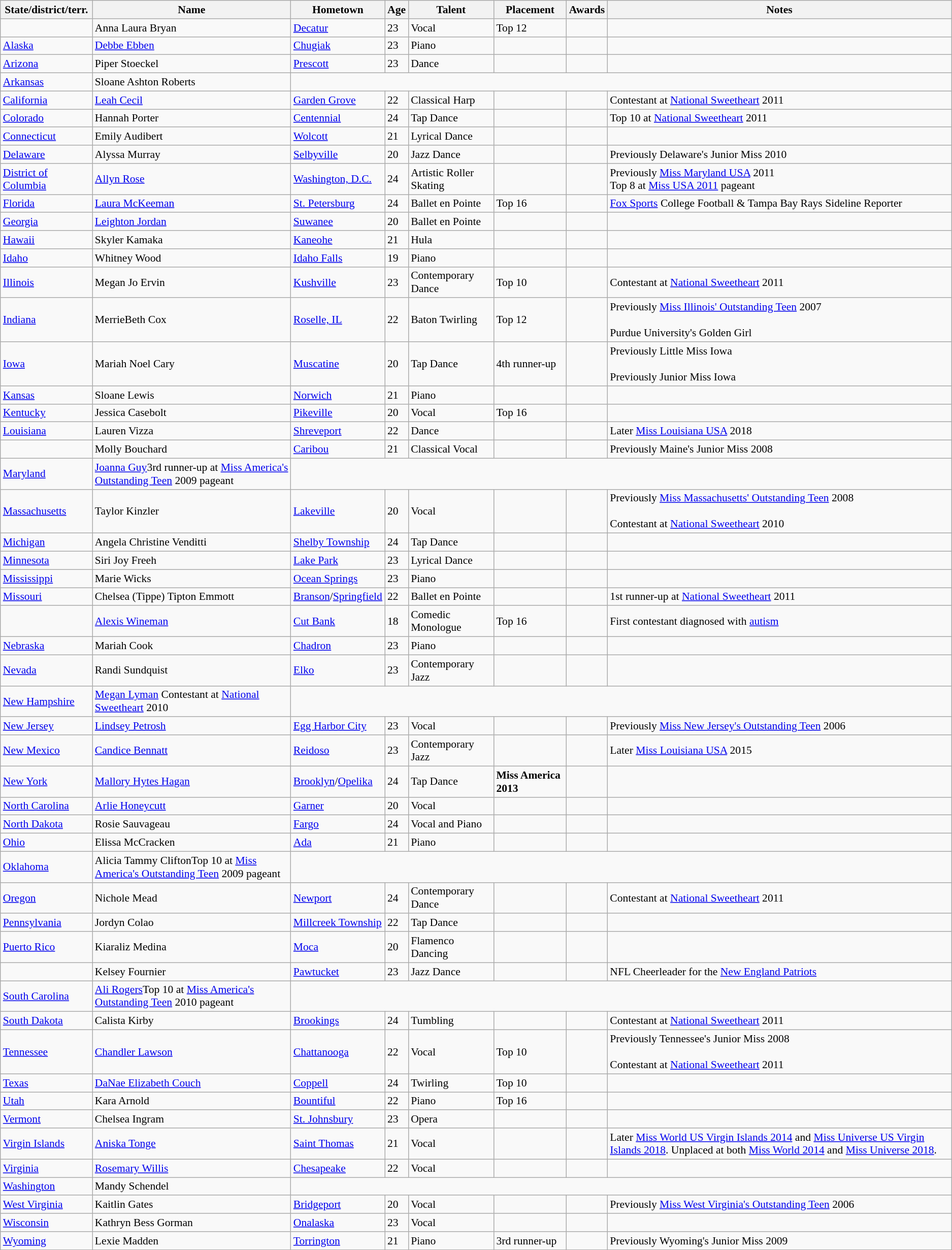<table class="wikitable sortable" style="font-size:90%">
<tr>
<th>State/district/terr.</th>
<th>Name</th>
<th>Hometown</th>
<th>Age</th>
<th>Talent</th>
<th>Placement</th>
<th>Awards</th>
<th>Notes</th>
</tr>
<tr>
<td></td>
<td>Anna Laura Bryan</td>
<td><a href='#'>Decatur</a></td>
<td>23</td>
<td>Vocal</td>
<td>Top 12</td>
<td></td>
<td></td>
</tr>
<tr>
<td> <a href='#'>Alaska</a></td>
<td><a href='#'>Debbe Ebben</a></td>
<td><a href='#'>Chugiak</a></td>
<td>23</td>
<td>Piano</td>
<td></td>
<td></td>
<td></td>
</tr>
<tr>
<td> <a href='#'>Arizona</a></td>
<td>Piper Stoeckel</td>
<td><a href='#'>Prescott</a></td>
<td>23</td>
<td>Dance</td>
<td></td>
<td></td>
<td></td>
</tr>
<tr>
<td> <a href='#'>Arkansas</a></td>
<td>Sloane Ashton Roberts</td>
</tr>
<tr>
<td> <a href='#'>California</a></td>
<td><a href='#'>Leah Cecil</a></td>
<td><a href='#'>Garden Grove</a></td>
<td>22</td>
<td>Classical Harp</td>
<td></td>
<td></td>
<td>Contestant at <a href='#'>National Sweetheart</a> 2011</td>
</tr>
<tr>
<td> <a href='#'>Colorado</a></td>
<td>Hannah Porter</td>
<td><a href='#'>Centennial</a></td>
<td>24</td>
<td>Tap Dance</td>
<td></td>
<td></td>
<td>Top 10 at <a href='#'>National Sweetheart</a> 2011</td>
</tr>
<tr>
<td> <a href='#'>Connecticut</a></td>
<td>Emily Audibert</td>
<td><a href='#'>Wolcott</a></td>
<td>21</td>
<td>Lyrical Dance</td>
<td></td>
<td></td>
<td></td>
</tr>
<tr>
<td> <a href='#'>Delaware</a></td>
<td>Alyssa Murray</td>
<td><a href='#'>Selbyville</a></td>
<td>20</td>
<td>Jazz Dance</td>
<td></td>
<td></td>
<td>Previously Delaware's Junior Miss 2010</td>
</tr>
<tr>
<td> <a href='#'>District of Columbia</a></td>
<td><a href='#'>Allyn Rose</a></td>
<td><a href='#'>Washington, D.C.</a></td>
<td>24</td>
<td>Artistic Roller Skating</td>
<td></td>
<td></td>
<td>Previously <a href='#'>Miss Maryland USA</a> 2011<br>Top 8 at <a href='#'>Miss USA 2011</a> pageant</td>
</tr>
<tr>
<td> <a href='#'>Florida</a></td>
<td><a href='#'>Laura McKeeman</a></td>
<td><a href='#'>St. Petersburg</a></td>
<td>24</td>
<td>Ballet en Pointe</td>
<td>Top 16</td>
<td></td>
<td><a href='#'>Fox Sports</a> College Football & Tampa Bay Rays Sideline Reporter</td>
</tr>
<tr>
<td> <a href='#'>Georgia</a></td>
<td><a href='#'>Leighton Jordan</a></td>
<td><a href='#'>Suwanee</a></td>
<td>20</td>
<td>Ballet en Pointe</td>
<td></td>
<td></td>
<td></td>
</tr>
<tr>
<td> <a href='#'>Hawaii</a></td>
<td>Skyler Kamaka</td>
<td><a href='#'>Kaneohe</a></td>
<td>21</td>
<td>Hula</td>
<td></td>
<td></td>
<td></td>
</tr>
<tr>
<td> <a href='#'>Idaho</a></td>
<td>Whitney Wood</td>
<td><a href='#'>Idaho Falls</a></td>
<td>19</td>
<td>Piano</td>
<td></td>
<td></td>
<td></td>
</tr>
<tr>
<td> <a href='#'>Illinois</a></td>
<td>Megan Jo Ervin</td>
<td><a href='#'>Kushville</a></td>
<td>23</td>
<td>Contemporary Dance</td>
<td>Top 10</td>
<td></td>
<td>Contestant at <a href='#'>National Sweetheart</a> 2011</td>
</tr>
<tr>
<td> <a href='#'>Indiana</a></td>
<td>MerrieBeth Cox</td>
<td><a href='#'>Roselle, IL</a></td>
<td>22</td>
<td>Baton Twirling</td>
<td>Top 12</td>
<td></td>
<td>Previously <a href='#'>Miss Illinois' Outstanding Teen</a> 2007<br><br>Purdue University's Golden Girl</td>
</tr>
<tr>
<td> <a href='#'>Iowa</a></td>
<td>Mariah Noel Cary</td>
<td><a href='#'>Muscatine</a></td>
<td>20</td>
<td>Tap Dance</td>
<td>4th runner-up</td>
<td></td>
<td>Previously Little Miss Iowa<br><br> Previously Junior Miss Iowa</td>
</tr>
<tr>
<td> <a href='#'>Kansas</a></td>
<td>Sloane Lewis</td>
<td><a href='#'>Norwich</a></td>
<td>21</td>
<td>Piano</td>
<td></td>
<td></td>
<td></td>
</tr>
<tr>
<td> <a href='#'>Kentucky</a></td>
<td>Jessica Casebolt</td>
<td><a href='#'>Pikeville</a></td>
<td>20</td>
<td>Vocal</td>
<td>Top 16</td>
<td></td>
<td></td>
</tr>
<tr>
<td> <a href='#'>Louisiana</a></td>
<td>Lauren Vizza</td>
<td><a href='#'>Shreveport</a></td>
<td>22</td>
<td>Dance</td>
<td></td>
<td></td>
<td>Later <a href='#'>Miss Louisiana USA</a> 2018</td>
</tr>
<tr>
<td></td>
<td>Molly Bouchard</td>
<td><a href='#'>Caribou</a></td>
<td>21</td>
<td>Classical Vocal</td>
<td></td>
<td></td>
<td>Previously Maine's Junior Miss 2008</td>
</tr>
<tr>
<td> <a href='#'>Maryland</a></td>
<td><a href='#'>Joanna Guy</a>3rd runner-up at <a href='#'>Miss America's Outstanding Teen</a> 2009 pageant</td>
</tr>
<tr>
<td> <a href='#'>Massachusetts</a></td>
<td>Taylor Kinzler</td>
<td><a href='#'>Lakeville</a></td>
<td>20</td>
<td>Vocal</td>
<td></td>
<td></td>
<td>Previously <a href='#'>Miss Massachusetts' Outstanding Teen</a> 2008<br><br>Contestant at <a href='#'>National Sweetheart</a> 2010</td>
</tr>
<tr>
<td> <a href='#'>Michigan</a></td>
<td>Angela Christine Venditti</td>
<td><a href='#'>Shelby Township</a></td>
<td>24</td>
<td>Tap Dance</td>
<td></td>
<td></td>
<td></td>
</tr>
<tr>
<td> <a href='#'>Minnesota</a></td>
<td>Siri Joy Freeh</td>
<td><a href='#'>Lake Park</a></td>
<td>23</td>
<td>Lyrical Dance</td>
<td></td>
<td></td>
<td></td>
</tr>
<tr>
<td> <a href='#'>Mississippi</a></td>
<td>Marie Wicks</td>
<td><a href='#'>Ocean Springs</a></td>
<td>23</td>
<td>Piano</td>
<td></td>
<td></td>
<td></td>
</tr>
<tr>
<td> <a href='#'>Missouri</a></td>
<td>Chelsea (Tippe) Tipton Emmott</td>
<td><a href='#'>Branson</a>/<a href='#'>Springfield</a></td>
<td>22</td>
<td>Ballet en Pointe</td>
<td></td>
<td></td>
<td>1st runner-up at <a href='#'>National Sweetheart</a> 2011</td>
</tr>
<tr>
<td></td>
<td><a href='#'>Alexis Wineman</a></td>
<td><a href='#'>Cut Bank</a></td>
<td>18</td>
<td>Comedic Monologue</td>
<td>Top 16</td>
<td></td>
<td>First contestant diagnosed with <a href='#'>autism</a></td>
</tr>
<tr>
<td> <a href='#'>Nebraska</a></td>
<td>Mariah Cook</td>
<td><a href='#'>Chadron</a></td>
<td>23</td>
<td>Piano</td>
<td></td>
<td></td>
<td></td>
</tr>
<tr>
<td> <a href='#'>Nevada</a></td>
<td>Randi Sundquist</td>
<td><a href='#'>Elko</a></td>
<td>23</td>
<td>Contemporary Jazz</td>
<td></td>
<td></td>
<td></td>
</tr>
<tr>
<td> <a href='#'>New Hampshire</a></td>
<td><a href='#'>Megan Lyman</a> Contestant at <a href='#'>National Sweetheart</a> 2010</td>
</tr>
<tr>
<td> <a href='#'>New Jersey</a></td>
<td><a href='#'>Lindsey Petrosh</a></td>
<td><a href='#'>Egg Harbor City</a></td>
<td>23</td>
<td>Vocal</td>
<td></td>
<td></td>
<td>Previously <a href='#'>Miss New Jersey's Outstanding Teen</a> 2006</td>
</tr>
<tr>
<td> <a href='#'>New Mexico</a></td>
<td><a href='#'>Candice Bennatt</a></td>
<td><a href='#'>Reidoso</a></td>
<td>23</td>
<td>Contemporary Jazz</td>
<td></td>
<td></td>
<td>Later <a href='#'>Miss Louisiana USA</a> 2015</td>
</tr>
<tr>
<td> <a href='#'>New York</a></td>
<td><a href='#'>Mallory Hytes Hagan</a></td>
<td><a href='#'>Brooklyn</a>/<a href='#'>Opelika</a></td>
<td>24</td>
<td>Tap Dance</td>
<td><strong>Miss America 2013</strong></td>
<td></td>
<td></td>
</tr>
<tr>
<td> <a href='#'>North Carolina</a></td>
<td><a href='#'>Arlie Honeycutt</a></td>
<td><a href='#'>Garner</a></td>
<td>20</td>
<td>Vocal</td>
<td></td>
<td></td>
<td></td>
</tr>
<tr>
<td> <a href='#'>North Dakota</a></td>
<td>Rosie Sauvageau</td>
<td><a href='#'>Fargo</a></td>
<td>24</td>
<td>Vocal and Piano</td>
<td></td>
<td></td>
<td></td>
</tr>
<tr>
<td> <a href='#'>Ohio</a></td>
<td>Elissa McCracken</td>
<td><a href='#'>Ada</a></td>
<td>21</td>
<td>Piano</td>
<td></td>
<td></td>
<td></td>
</tr>
<tr>
<td> <a href='#'>Oklahoma</a></td>
<td>Alicia Tammy CliftonTop 10 at <a href='#'>Miss America's Outstanding Teen</a> 2009 pageant</td>
</tr>
<tr>
<td> <a href='#'>Oregon</a></td>
<td>Nichole Mead</td>
<td><a href='#'>Newport</a></td>
<td>24</td>
<td>Contemporary Dance</td>
<td></td>
<td></td>
<td>Contestant at <a href='#'>National Sweetheart</a> 2011</td>
</tr>
<tr>
<td> <a href='#'>Pennsylvania</a></td>
<td>Jordyn Colao</td>
<td><a href='#'>Millcreek Township</a></td>
<td>22</td>
<td>Tap Dance</td>
<td></td>
<td></td>
<td></td>
</tr>
<tr>
<td> <a href='#'>Puerto Rico</a></td>
<td>Kiaraliz Medina</td>
<td><a href='#'>Moca</a></td>
<td>20</td>
<td>Flamenco Dancing</td>
<td></td>
<td></td>
<td></td>
</tr>
<tr>
<td></td>
<td>Kelsey Fournier</td>
<td><a href='#'>Pawtucket</a></td>
<td>23</td>
<td>Jazz Dance</td>
<td></td>
<td></td>
<td>NFL Cheerleader for the <a href='#'>New England Patriots</a></td>
</tr>
<tr>
<td> <a href='#'>South Carolina</a></td>
<td><a href='#'>Ali Rogers</a>Top 10 at <a href='#'>Miss America's Outstanding Teen</a> 2010 pageant</td>
</tr>
<tr>
<td> <a href='#'>South Dakota</a></td>
<td>Calista Kirby</td>
<td><a href='#'>Brookings</a></td>
<td>24</td>
<td>Tumbling</td>
<td></td>
<td></td>
<td>Contestant at <a href='#'>National Sweetheart</a> 2011</td>
</tr>
<tr>
<td> <a href='#'>Tennessee</a></td>
<td><a href='#'>Chandler Lawson</a></td>
<td><a href='#'>Chattanooga</a></td>
<td>22</td>
<td>Vocal</td>
<td>Top 10</td>
<td></td>
<td>Previously Tennessee's Junior Miss 2008<br><br>Contestant at <a href='#'>National Sweetheart</a> 2011</td>
</tr>
<tr>
<td> <a href='#'>Texas</a></td>
<td><a href='#'>DaNae Elizabeth Couch</a></td>
<td><a href='#'>Coppell</a></td>
<td>24</td>
<td>Twirling</td>
<td>Top 10</td>
<td></td>
<td></td>
</tr>
<tr>
<td> <a href='#'>Utah</a></td>
<td>Kara Arnold</td>
<td><a href='#'>Bountiful</a></td>
<td>22</td>
<td>Piano</td>
<td>Top 16</td>
<td></td>
<td></td>
</tr>
<tr>
<td> <a href='#'>Vermont</a></td>
<td>Chelsea Ingram</td>
<td><a href='#'>St. Johnsbury</a></td>
<td>23</td>
<td>Opera</td>
<td></td>
<td></td>
<td></td>
</tr>
<tr>
<td> <a href='#'>Virgin Islands</a></td>
<td><a href='#'>Aniska Tonge</a></td>
<td><a href='#'>Saint Thomas</a></td>
<td>21</td>
<td>Vocal</td>
<td></td>
<td></td>
<td>Later <a href='#'>Miss World US Virgin Islands 2014</a> and <a href='#'>Miss Universe US Virgin Islands 2018</a>. Unplaced at both <a href='#'>Miss World 2014</a> and <a href='#'>Miss Universe 2018</a>.</td>
</tr>
<tr>
<td> <a href='#'>Virginia</a></td>
<td><a href='#'>Rosemary Willis</a></td>
<td><a href='#'>Chesapeake</a></td>
<td>22</td>
<td>Vocal</td>
<td></td>
<td></td>
<td></td>
</tr>
<tr>
<td> <a href='#'>Washington</a></td>
<td>Mandy Schendel</td>
</tr>
<tr>
<td> <a href='#'>West Virginia</a></td>
<td>Kaitlin Gates</td>
<td><a href='#'>Bridgeport</a></td>
<td>20</td>
<td>Vocal</td>
<td></td>
<td></td>
<td>Previously <a href='#'>Miss West Virginia's Outstanding Teen</a> 2006</td>
</tr>
<tr>
<td> <a href='#'>Wisconsin</a></td>
<td>Kathryn Bess Gorman</td>
<td><a href='#'>Onalaska</a></td>
<td>23</td>
<td>Vocal</td>
<td></td>
<td></td>
<td></td>
</tr>
<tr>
<td> <a href='#'>Wyoming</a></td>
<td>Lexie Madden</td>
<td><a href='#'>Torrington</a></td>
<td>21</td>
<td>Piano</td>
<td>3rd runner-up</td>
<td></td>
<td>Previously Wyoming's Junior Miss 2009</td>
</tr>
</table>
